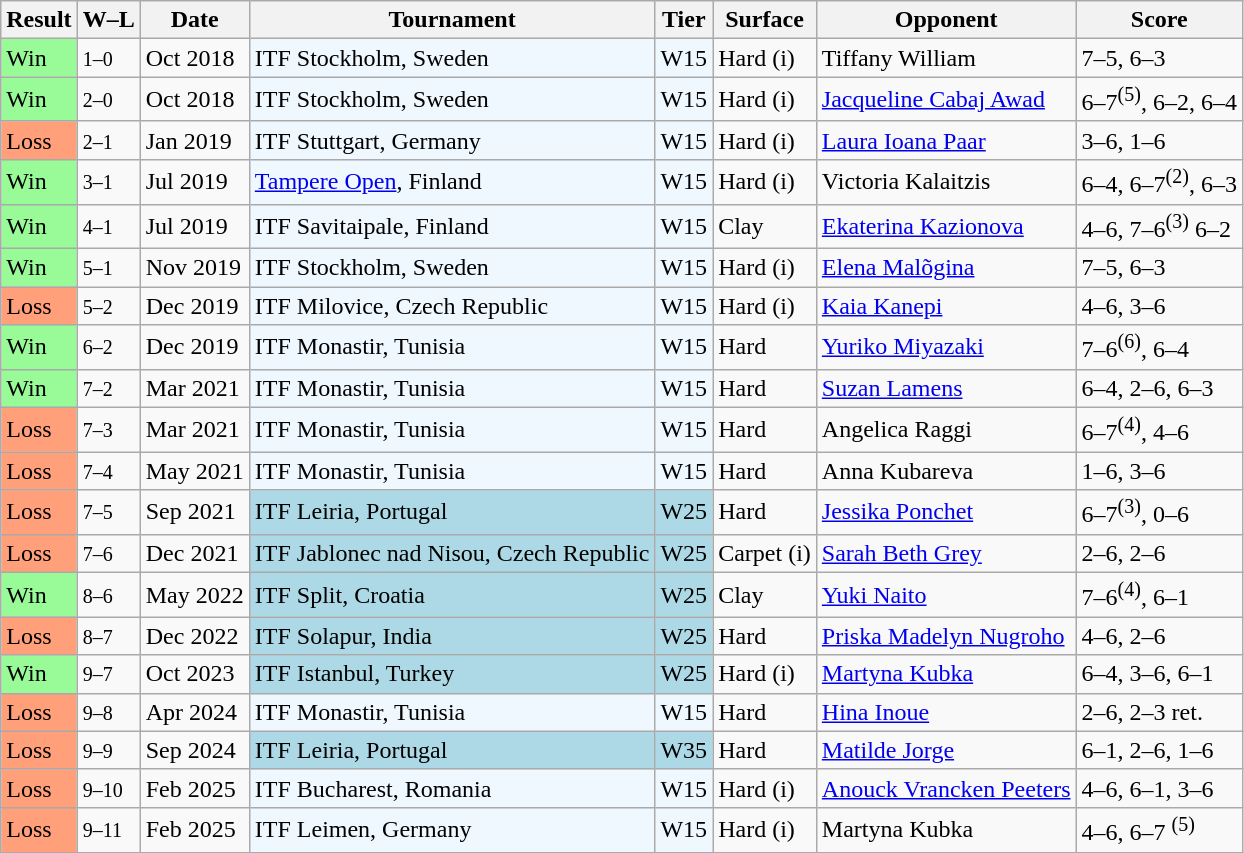<table class="sortable wikitable">
<tr>
<th>Result</th>
<th class="unsortable">W–L</th>
<th>Date</th>
<th>Tournament</th>
<th>Tier</th>
<th>Surface</th>
<th>Opponent</th>
<th class="unsortable">Score</th>
</tr>
<tr>
<td style="background:#98fb98;">Win</td>
<td><small>1–0</small></td>
<td>Oct 2018</td>
<td style="background:#f0f8ff;">ITF Stockholm, Sweden</td>
<td style="background:#f0f8ff;">W15</td>
<td>Hard (i)</td>
<td> Tiffany William</td>
<td>7–5, 6–3</td>
</tr>
<tr>
<td style="background:#98fb98;">Win</td>
<td><small>2–0</small></td>
<td>Oct 2018</td>
<td style="background:#f0f8ff;">ITF Stockholm, Sweden</td>
<td style="background:#f0f8ff;">W15</td>
<td>Hard (i)</td>
<td> <a href='#'>Jacqueline Cabaj Awad</a></td>
<td>6–7<sup>(5)</sup>, 6–2, 6–4</td>
</tr>
<tr>
<td style="background:#ffa07a;">Loss</td>
<td><small>2–1</small></td>
<td>Jan 2019</td>
<td style="background:#f0f8ff;">ITF Stuttgart, Germany</td>
<td style="background:#f0f8ff;">W15</td>
<td>Hard (i)</td>
<td> <a href='#'>Laura Ioana Paar</a></td>
<td>3–6, 1–6</td>
</tr>
<tr>
<td style="background:#98fb98;">Win</td>
<td><small>3–1</small></td>
<td>Jul 2019</td>
<td style="background:#f0f8ff;"><a href='#'>Tampere Open</a>, Finland</td>
<td style="background:#f0f8ff;">W15</td>
<td>Hard (i)</td>
<td> Victoria Kalaitzis</td>
<td>6–4, 6–7<sup>(2)</sup>, 6–3</td>
</tr>
<tr>
<td style="background:#98fb98;">Win</td>
<td><small>4–1</small></td>
<td>Jul 2019</td>
<td style="background:#f0f8ff;">ITF Savitaipale, Finland</td>
<td style="background:#f0f8ff;">W15</td>
<td>Clay</td>
<td> <a href='#'>Ekaterina Kazionova</a></td>
<td>4–6, 7–6<sup>(3)</sup> 6–2</td>
</tr>
<tr>
<td style="background:#98fb98;">Win</td>
<td><small>5–1</small></td>
<td>Nov 2019</td>
<td style="background:#f0f8ff;">ITF Stockholm, Sweden</td>
<td style="background:#f0f8ff;">W15</td>
<td>Hard (i)</td>
<td> <a href='#'>Elena Malõgina</a></td>
<td>7–5, 6–3</td>
</tr>
<tr>
<td style="background:#ffa07a;">Loss</td>
<td><small>5–2</small></td>
<td>Dec 2019</td>
<td style="background:#f0f8ff;">ITF Milovice, Czech Republic</td>
<td style="background:#f0f8ff;">W15</td>
<td>Hard (i)</td>
<td> <a href='#'>Kaia Kanepi</a></td>
<td>4–6, 3–6</td>
</tr>
<tr>
<td style="background:#98fb98;">Win</td>
<td><small>6–2</small></td>
<td>Dec 2019</td>
<td style="background:#f0f8ff;">ITF Monastir, Tunisia</td>
<td style="background:#f0f8ff;">W15</td>
<td>Hard</td>
<td> <a href='#'>Yuriko Miyazaki</a></td>
<td>7–6<sup>(6)</sup>, 6–4</td>
</tr>
<tr>
<td style="background:#98fb98;">Win</td>
<td><small>7–2</small></td>
<td>Mar 2021</td>
<td style="background:#f0f8ff;">ITF Monastir, Tunisia</td>
<td style="background:#f0f8ff;">W15</td>
<td>Hard</td>
<td> <a href='#'>Suzan Lamens</a></td>
<td>6–4, 2–6, 6–3</td>
</tr>
<tr>
<td style="background:#ffa07a;">Loss</td>
<td><small>7–3</small></td>
<td>Mar 2021</td>
<td style="background:#f0f8ff;">ITF Monastir, Tunisia</td>
<td style="background:#f0f8ff;">W15</td>
<td>Hard</td>
<td> Angelica Raggi</td>
<td>6–7<sup>(4)</sup>, 4–6</td>
</tr>
<tr>
<td style="background:#ffa07a;">Loss</td>
<td><small>7–4</small></td>
<td>May 2021</td>
<td style="background:#f0f8ff;">ITF Monastir, Tunisia</td>
<td style="background:#f0f8ff;">W15</td>
<td>Hard</td>
<td> Anna Kubareva</td>
<td>1–6, 3–6</td>
</tr>
<tr>
<td style="background:#ffa07a;">Loss</td>
<td><small>7–5</small></td>
<td>Sep 2021</td>
<td style="background:lightblue;">ITF Leiria, Portugal</td>
<td style="background:lightblue;">W25</td>
<td>Hard</td>
<td> <a href='#'>Jessika Ponchet</a></td>
<td>6–7<sup>(3)</sup>, 0–6</td>
</tr>
<tr>
<td style="background:#ffa07a;">Loss</td>
<td><small>7–6</small></td>
<td>Dec 2021</td>
<td style="background:lightblue;">ITF Jablonec nad Nisou, Czech Republic</td>
<td style="background:lightblue;">W25</td>
<td>Carpet (i)</td>
<td> <a href='#'>Sarah Beth Grey</a></td>
<td>2–6, 2–6</td>
</tr>
<tr>
<td style="background:#98fb98;">Win</td>
<td><small>8–6</small></td>
<td>May 2022</td>
<td style="background:lightblue;">ITF Split, Croatia</td>
<td style="background:lightblue;">W25</td>
<td>Clay</td>
<td> <a href='#'>Yuki Naito</a></td>
<td>7–6<sup>(4)</sup>, 6–1</td>
</tr>
<tr>
<td style="background:#ffa07a;">Loss</td>
<td><small>8–7</small></td>
<td>Dec 2022</td>
<td style="background:lightblue;">ITF Solapur, India</td>
<td style="background:lightblue;">W25</td>
<td>Hard</td>
<td> <a href='#'>Priska Madelyn Nugroho</a></td>
<td>4–6, 2–6</td>
</tr>
<tr>
<td style="background:#98fb98;">Win</td>
<td><small>9–7</small></td>
<td>Oct 2023</td>
<td style="background:lightblue;">ITF Istanbul, Turkey</td>
<td style="background:lightblue;">W25</td>
<td>Hard (i)</td>
<td> <a href='#'>Martyna Kubka</a></td>
<td>6–4, 3–6, 6–1</td>
</tr>
<tr>
<td style="background:#ffa07a;">Loss</td>
<td><small>9–8</small></td>
<td>Apr 2024</td>
<td style="background:#f0f8ff;">ITF Monastir, Tunisia</td>
<td style="background:#f0f8ff;">W15</td>
<td>Hard</td>
<td> <a href='#'>Hina Inoue</a></td>
<td>2–6, 2–3 ret.</td>
</tr>
<tr>
<td style="background:#ffa07a;">Loss</td>
<td><small>9–9</small></td>
<td>Sep 2024</td>
<td style="background:lightblue;">ITF Leiria, Portugal</td>
<td style="background:lightblue;">W35</td>
<td>Hard</td>
<td> <a href='#'>Matilde Jorge</a></td>
<td>6–1, 2–6, 1–6</td>
</tr>
<tr>
<td style="background:#ffa07a;">Loss</td>
<td><small>9–10</small></td>
<td>Feb 2025</td>
<td style="background:#f0f8ff;">ITF Bucharest, Romania</td>
<td style="background:#f0f8ff;">W15</td>
<td>Hard (i)</td>
<td> <a href='#'>Anouck Vrancken Peeters</a></td>
<td>4–6, 6–1, 3–6</td>
</tr>
<tr>
<td style="background:#ffa07a;">Loss</td>
<td><small>9–11</small></td>
<td>Feb 2025</td>
<td style="background:#f0f8ff;">ITF Leimen, Germany</td>
<td style="background:#f0f8ff;">W15</td>
<td>Hard (i)</td>
<td> Martyna Kubka</td>
<td>4–6, 6–7 <sup>(5)</sup></td>
</tr>
</table>
